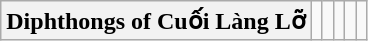<table class="wikitable" style=text-align:center>
<tr>
<th>Diphthongs of Cuối Làng Lỡ</th>
<td></td>
<td></td>
<td></td>
<td></td>
<td></td>
</tr>
</table>
